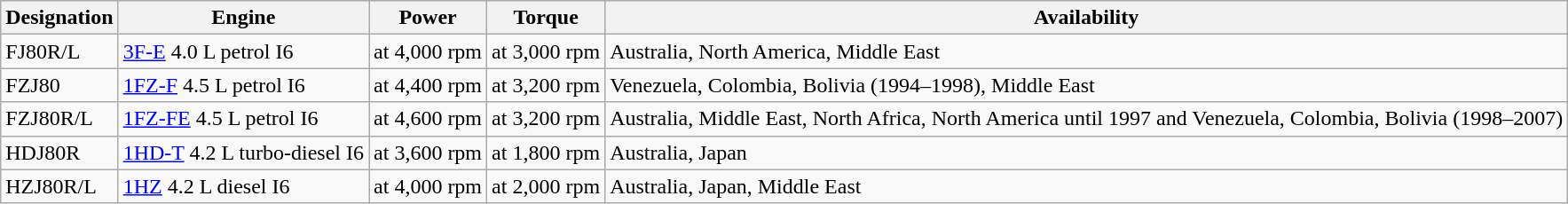<table class="wikitable">
<tr>
<th>Designation</th>
<th>Engine</th>
<th>Power</th>
<th>Torque</th>
<th>Availability</th>
</tr>
<tr>
<td>FJ80R/L</td>
<td><a href='#'>3F-E</a> 4.0 L petrol I6</td>
<td> at 4,000 rpm</td>
<td> at 3,000 rpm</td>
<td>Australia, North America, Middle East</td>
</tr>
<tr>
<td>FZJ80</td>
<td><a href='#'>1FZ-F</a> 4.5 L petrol I6</td>
<td> at 4,400 rpm</td>
<td> at 3,200 rpm</td>
<td>Venezuela, Colombia, Bolivia (1994–1998), Middle East</td>
</tr>
<tr>
<td>FZJ80R/L</td>
<td><a href='#'>1FZ-FE</a> 4.5 L petrol I6</td>
<td> at 4,600 rpm</td>
<td> at 3,200 rpm</td>
<td>Australia, Middle East, North Africa, North America until 1997 and Venezuela, Colombia, Bolivia (1998–2007)</td>
</tr>
<tr>
<td>HDJ80R</td>
<td><a href='#'>1HD-T</a> 4.2 L turbo-diesel I6</td>
<td> at 3,600 rpm</td>
<td> at 1,800 rpm</td>
<td>Australia, Japan</td>
</tr>
<tr>
<td>HZJ80R/L</td>
<td><a href='#'>1HZ</a> 4.2 L diesel I6</td>
<td> at 4,000 rpm</td>
<td> at 2,000 rpm</td>
<td>Australia, Japan, Middle East</td>
</tr>
</table>
